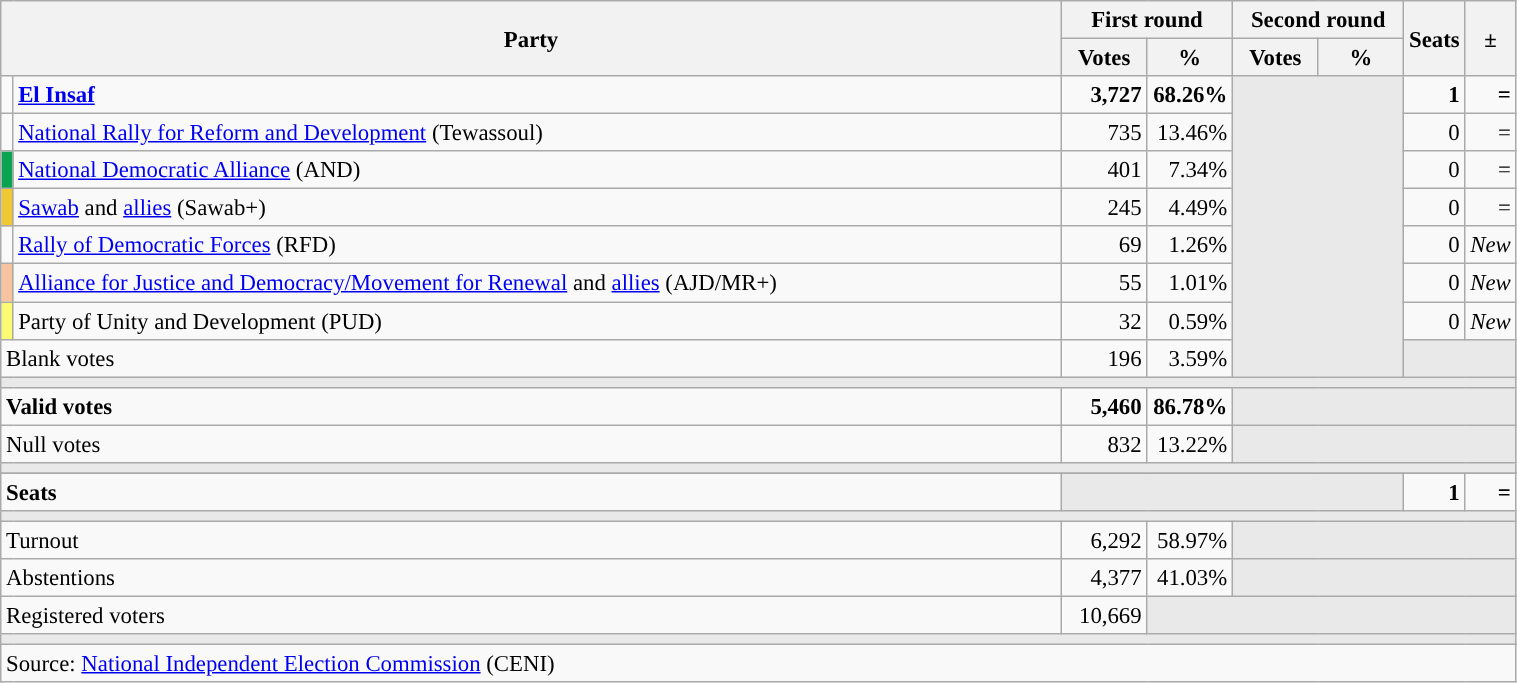<table class="wikitable" style="text-align:right;font-size:95%;">
<tr>
<th rowspan="2" colspan="2" width="700">Party</th>
<th colspan="2">First round</th>
<th colspan="2">Second round</th>
<th rowspan="2" width="25">Seats</th>
<th rowspan="2" width="20">±</th>
</tr>
<tr>
<th width="50">Votes</th>
<th width="50">%</th>
<th width="50">Votes</th>
<th width="50">%</th>
</tr>
<tr>
<td width="1" style="color:inherit;background:"></td>
<td style="text-align:left;"><strong><a href='#'>El Insaf</a></strong></td>
<td><strong>3,727</strong></td>
<td><strong>68.26%</strong></td>
<td colspan="2" rowspan="8" style="background:#E9E9E9;"></td>
<td><strong>1</strong></td>
<td><strong>=</strong></td>
</tr>
<tr>
<td width="1" style="color:inherit;background:"></td>
<td style="text-align:left;"><a href='#'>National Rally for Reform and Development</a> (Tewassoul)</td>
<td>735</td>
<td>13.46%</td>
<td>0</td>
<td>=</td>
</tr>
<tr>
<td width="1" style="color:inherit;background:#0AA450;"></td>
<td style="text-align:left;"><a href='#'>National Democratic Alliance</a> (AND)</td>
<td>401</td>
<td>7.34%</td>
<td>0</td>
<td>=</td>
</tr>
<tr>
<td width="1" style="color:inherit;background:#F0C832;"></td>
<td style="text-align:left;"><a href='#'>Sawab</a> and <a href='#'>allies</a> (Sawab+)</td>
<td>245</td>
<td>4.49%</td>
<td>0</td>
<td>=</td>
</tr>
<tr>
<td width="1" style="color:inherit;background:"></td>
<td style="text-align:left;"><a href='#'>Rally of Democratic Forces</a> (RFD)</td>
<td>69</td>
<td>1.26%</td>
<td>0</td>
<td><em>New</em></td>
</tr>
<tr>
<td width="1" style="color:inherit;background:#F8C3A0;"></td>
<td style="text-align:left;"><a href='#'>Alliance for Justice and Democracy/Movement for Renewal</a> and <a href='#'>allies</a> (AJD/MR+)</td>
<td>55</td>
<td>1.01%</td>
<td>0</td>
<td><em>New</em></td>
</tr>
<tr>
<td width="1" style="color:inherit;background:#FAFA75;"></td>
<td style="text-align:left;">Party of Unity and Development (PUD)</td>
<td>32</td>
<td>0.59%</td>
<td>0</td>
<td><em>New</em></td>
</tr>
<tr>
<td colspan="2" style="text-align:left;">Blank votes</td>
<td>196</td>
<td>3.59%</td>
<td colspan="4" style="background:#E9E9E9;"></td>
</tr>
<tr>
<td colspan="8" style="background:#E9E9E9;"></td>
</tr>
<tr style="font-weight:bold;">
<td colspan="2" style="text-align:left;">Valid votes</td>
<td>5,460</td>
<td>86.78%</td>
<td colspan="4" style="background:#E9E9E9;"></td>
</tr>
<tr>
<td colspan="2" style="text-align:left;">Null votes</td>
<td>832</td>
<td>13.22%</td>
<td colspan="4" style="background:#E9E9E9;"></td>
</tr>
<tr>
<td colspan="8" style="background:#E9E9E9;"></td>
</tr>
<tr>
</tr>
<tr style="font-weight:bold;">
<td colspan="2" style="text-align:left;">Seats</td>
<td colspan="4" style="background:#E9E9E9;"></td>
<td>1</td>
<td>=</td>
</tr>
<tr>
<td colspan="8" style="background:#E9E9E9;"></td>
</tr>
<tr>
<td colspan="2" style="text-align:left;">Turnout</td>
<td>6,292</td>
<td>58.97%</td>
<td colspan="4" style="background:#E9E9E9;"></td>
</tr>
<tr>
<td colspan="2" style="text-align:left;">Abstentions</td>
<td>4,377</td>
<td>41.03%</td>
<td colspan="4" style="background:#E9E9E9;"></td>
</tr>
<tr>
<td colspan="2" style="text-align:left;">Registered voters</td>
<td>10,669</td>
<td colspan="5" style="background:#E9E9E9;"></td>
</tr>
<tr>
<td colspan="8" style="background:#E9E9E9;"></td>
</tr>
<tr>
<td colspan="8" style="text-align:left;">Source: <a href='#'>National Independent Election Commission</a> (CENI)</td>
</tr>
</table>
